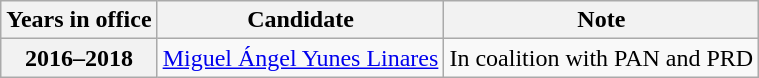<table class="wikitable">
<tr>
<th>Years in office</th>
<th>Candidate</th>
<th>Note</th>
</tr>
<tr>
<th>2016–2018</th>
<td><a href='#'>Miguel Ángel Yunes Linares</a></td>
<td>In coalition with PAN and PRD</td>
</tr>
</table>
